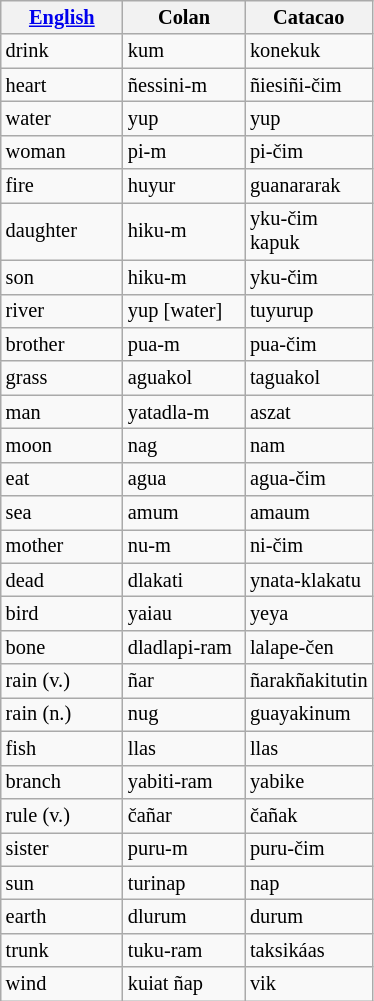<table class="wikitable sortable" style="font-size: 85%">
<tr>
<th width="75"><a href='#'>English</a></th>
<th width="75">Colan</th>
<th width="75">Catacao</th>
</tr>
<tr>
<td>drink</td>
<td>kum</td>
<td>konekuk</td>
</tr>
<tr>
<td>heart</td>
<td>ñessini-m</td>
<td>ñiesiñi-čim</td>
</tr>
<tr>
<td>water</td>
<td>yup</td>
<td>yup</td>
</tr>
<tr>
<td>woman</td>
<td>pi-m</td>
<td>pi-čim</td>
</tr>
<tr>
<td>fire</td>
<td>huyur</td>
<td>guanararak</td>
</tr>
<tr>
<td>daughter</td>
<td>hiku-m</td>
<td>yku-čim kapuk</td>
</tr>
<tr>
<td>son</td>
<td>hiku-m</td>
<td>yku-čim</td>
</tr>
<tr>
<td>river</td>
<td>yup [water]</td>
<td>tuyurup</td>
</tr>
<tr>
<td>brother</td>
<td>pua-m</td>
<td>pua-čim</td>
</tr>
<tr>
<td>grass</td>
<td>aguakol</td>
<td>taguakol</td>
</tr>
<tr>
<td>man</td>
<td>yatadla-m</td>
<td>aszat</td>
</tr>
<tr>
<td>moon</td>
<td>nag</td>
<td>nam</td>
</tr>
<tr>
<td>eat</td>
<td>agua</td>
<td>agua-čim</td>
</tr>
<tr>
<td>sea</td>
<td>amum</td>
<td>amaum</td>
</tr>
<tr>
<td>mother</td>
<td>nu-m</td>
<td>ni-čim</td>
</tr>
<tr>
<td>dead</td>
<td>dlakati</td>
<td>ynata-klakatu</td>
</tr>
<tr>
<td>bird</td>
<td>yaiau</td>
<td>yeya</td>
</tr>
<tr>
<td>bone</td>
<td>dladlapi-ram</td>
<td>lalape-čen</td>
</tr>
<tr>
<td>rain (v.)</td>
<td>ñar</td>
<td>ñarakñakitutin</td>
</tr>
<tr>
<td>rain (n.)</td>
<td>nug</td>
<td>guayakinum</td>
</tr>
<tr>
<td>fish</td>
<td>llas</td>
<td>llas</td>
</tr>
<tr>
<td>branch</td>
<td>yabiti-ram</td>
<td>yabike</td>
</tr>
<tr>
<td>rule (v.)</td>
<td>čañar</td>
<td>čañak</td>
</tr>
<tr>
<td>sister</td>
<td>puru-m</td>
<td>puru-čim</td>
</tr>
<tr>
<td>sun</td>
<td>turinap</td>
<td>nap</td>
</tr>
<tr>
<td>earth</td>
<td>dlurum</td>
<td>durum</td>
</tr>
<tr>
<td>trunk</td>
<td>tuku-ram</td>
<td>taksikáas</td>
</tr>
<tr>
<td>wind</td>
<td>kuiat ñap</td>
<td>vik</td>
</tr>
</table>
